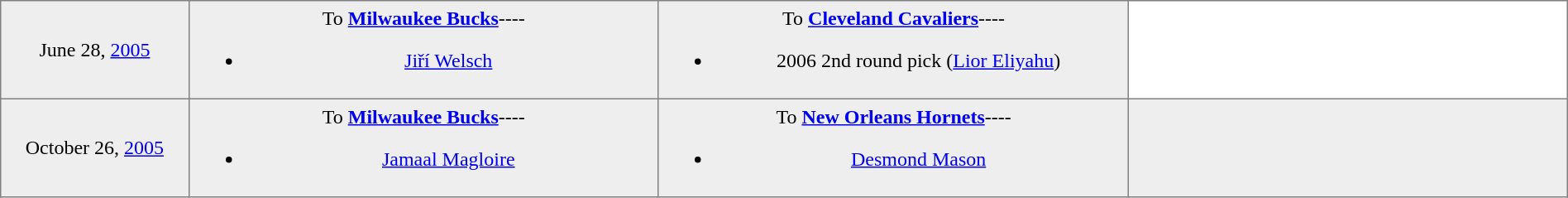<table border="1" style="border-collapse:collapse; text-align:center; width:100%;"  cellpadding="5">
<tr style="background:#eee;">
<td style="width:12%">June 28, <a href='#'>2005</a></td>
<td style="width:30%; vertical-align:top;">To <strong><a href='#'>Milwaukee Bucks</a></strong>----<br><ul><li><a href='#'>Jiří Welsch</a></li></ul></td>
<td style="width:30%; vertical-align:top;">To <strong><a href='#'>Cleveland Cavaliers</a></strong>----<br><ul><li>2006 2nd round pick (<a href='#'>Lior Eliyahu</a>)</li></ul></td>
</tr>
<tr style="background:#eee;">
<td style="width:12%">October 26, <a href='#'>2005</a></td>
<td style="width:30%; vertical-align:top;">To <strong><a href='#'>Milwaukee Bucks</a></strong>----<br><ul><li><a href='#'>Jamaal Magloire</a></li></ul></td>
<td style="width:30%; vertical-align:top;">To <strong><a href='#'>New Orleans Hornets</a></strong>----<br><ul><li><a href='#'>Desmond Mason</a></li></ul></td>
<td></td>
</tr>
</table>
